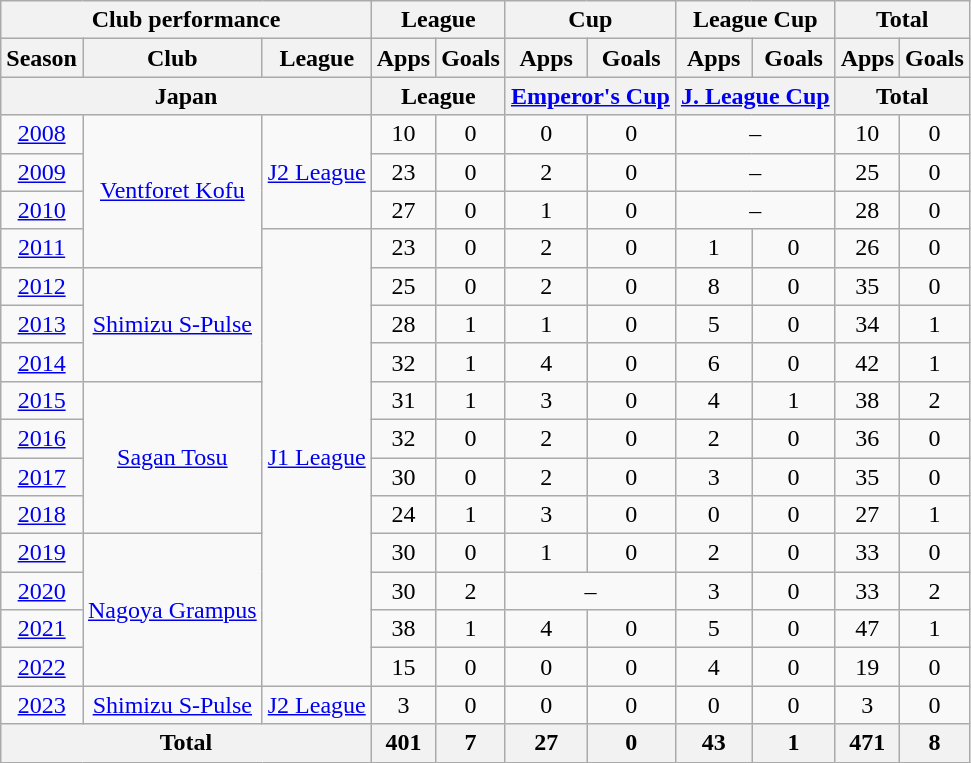<table class="wikitable" style="text-align:center;">
<tr>
<th colspan=3>Club performance</th>
<th colspan=2>League</th>
<th colspan=2>Cup</th>
<th colspan=2>League Cup</th>
<th colspan=2>Total</th>
</tr>
<tr>
<th>Season</th>
<th>Club</th>
<th>League</th>
<th>Apps</th>
<th>Goals</th>
<th>Apps</th>
<th>Goals</th>
<th>Apps</th>
<th>Goals</th>
<th>Apps</th>
<th>Goals</th>
</tr>
<tr>
<th colspan=3>Japan</th>
<th colspan=2>League</th>
<th colspan=2><a href='#'>Emperor's Cup</a></th>
<th colspan=2><a href='#'>J. League Cup</a></th>
<th colspan=2>Total</th>
</tr>
<tr>
<td><a href='#'>2008</a></td>
<td rowspan="4"><a href='#'>Ventforet Kofu</a></td>
<td rowspan="3"><a href='#'>J2 League</a></td>
<td>10</td>
<td>0</td>
<td>0</td>
<td>0</td>
<td colspan="2">–</td>
<td>10</td>
<td>0</td>
</tr>
<tr>
<td><a href='#'>2009</a></td>
<td>23</td>
<td>0</td>
<td>2</td>
<td>0</td>
<td colspan="2">–</td>
<td>25</td>
<td>0</td>
</tr>
<tr>
<td><a href='#'>2010</a></td>
<td>27</td>
<td>0</td>
<td>1</td>
<td>0</td>
<td colspan="2">–</td>
<td>28</td>
<td>0</td>
</tr>
<tr>
<td><a href='#'>2011</a></td>
<td rowspan="12"><a href='#'>J1 League</a></td>
<td>23</td>
<td>0</td>
<td>2</td>
<td>0</td>
<td>1</td>
<td>0</td>
<td>26</td>
<td>0</td>
</tr>
<tr>
<td><a href='#'>2012</a></td>
<td rowspan="3"><a href='#'>Shimizu S-Pulse</a></td>
<td>25</td>
<td>0</td>
<td>2</td>
<td>0</td>
<td>8</td>
<td>0</td>
<td>35</td>
<td>0</td>
</tr>
<tr>
<td><a href='#'>2013</a></td>
<td>28</td>
<td>1</td>
<td>1</td>
<td>0</td>
<td>5</td>
<td>0</td>
<td>34</td>
<td>1</td>
</tr>
<tr>
<td><a href='#'>2014</a></td>
<td>32</td>
<td>1</td>
<td>4</td>
<td>0</td>
<td>6</td>
<td>0</td>
<td>42</td>
<td>1</td>
</tr>
<tr>
<td><a href='#'>2015</a></td>
<td rowspan="4"><a href='#'>Sagan Tosu</a></td>
<td>31</td>
<td>1</td>
<td>3</td>
<td>0</td>
<td>4</td>
<td>1</td>
<td>38</td>
<td>2</td>
</tr>
<tr>
<td><a href='#'>2016</a></td>
<td>32</td>
<td>0</td>
<td>2</td>
<td>0</td>
<td>2</td>
<td>0</td>
<td>36</td>
<td>0</td>
</tr>
<tr>
<td><a href='#'>2017</a></td>
<td>30</td>
<td>0</td>
<td>2</td>
<td>0</td>
<td>3</td>
<td>0</td>
<td>35</td>
<td>0</td>
</tr>
<tr>
<td><a href='#'>2018</a></td>
<td>24</td>
<td>1</td>
<td>3</td>
<td>0</td>
<td>0</td>
<td>0</td>
<td>27</td>
<td>1</td>
</tr>
<tr>
<td><a href='#'>2019</a></td>
<td rowspan="4"><a href='#'>Nagoya Grampus</a></td>
<td>30</td>
<td>0</td>
<td>1</td>
<td>0</td>
<td>2</td>
<td>0</td>
<td>33</td>
<td>0</td>
</tr>
<tr>
<td><a href='#'>2020</a></td>
<td>30</td>
<td>2</td>
<td colspan="2">–</td>
<td>3</td>
<td>0</td>
<td>33</td>
<td>2</td>
</tr>
<tr>
<td><a href='#'>2021</a></td>
<td>38</td>
<td>1</td>
<td>4</td>
<td>0</td>
<td>5</td>
<td>0</td>
<td>47</td>
<td>1</td>
</tr>
<tr>
<td><a href='#'>2022</a></td>
<td>15</td>
<td>0</td>
<td>0</td>
<td>0</td>
<td>4</td>
<td>0</td>
<td>19</td>
<td>0</td>
</tr>
<tr>
<td><a href='#'>2023</a></td>
<td><a href='#'>Shimizu S-Pulse</a></td>
<td><a href='#'>J2 League</a></td>
<td>3</td>
<td>0</td>
<td>0</td>
<td>0</td>
<td>0</td>
<td>0</td>
<td>3</td>
<td>0</td>
</tr>
<tr>
<th colspan="3">Total</th>
<th>401</th>
<th>7</th>
<th>27</th>
<th>0</th>
<th>43</th>
<th>1</th>
<th>471</th>
<th>8</th>
</tr>
</table>
